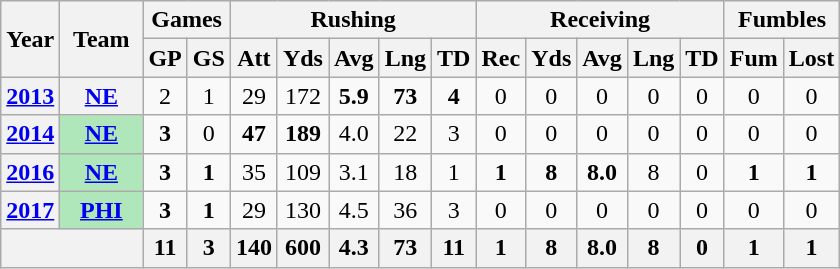<table class="wikitable" style="text-align:center">
<tr>
<th rowspan="2">Year</th>
<th rowspan="2">Team</th>
<th colspan="2">Games</th>
<th colspan="5">Rushing</th>
<th colspan="5">Receiving</th>
<th colspan="2">Fumbles</th>
</tr>
<tr>
<th>GP</th>
<th>GS</th>
<th>Att</th>
<th>Yds</th>
<th>Avg</th>
<th>Lng</th>
<th>TD</th>
<th>Rec</th>
<th>Yds</th>
<th>Avg</th>
<th>Lng</th>
<th>TD</th>
<th>Fum</th>
<th>Lost</th>
</tr>
<tr>
<th><a href='#'>2013</a></th>
<th><a href='#'>NE</a></th>
<td>2</td>
<td>1</td>
<td>29</td>
<td>172</td>
<td><strong>5.9</strong></td>
<td><strong>73</strong></td>
<td><strong>4</strong></td>
<td>0</td>
<td>0</td>
<td>0</td>
<td>0</td>
<td>0</td>
<td>0</td>
<td>0</td>
</tr>
<tr>
<th><a href='#'>2014</a></th>
<th style="background:#afe6ba; width:3em;"><a href='#'>NE</a></th>
<td><strong>3</strong></td>
<td>0</td>
<td><strong>47</strong></td>
<td><strong>189</strong></td>
<td>4.0</td>
<td>22</td>
<td>3</td>
<td>0</td>
<td>0</td>
<td>0</td>
<td>0</td>
<td>0</td>
<td>0</td>
<td>0</td>
</tr>
<tr>
<th><a href='#'>2016</a></th>
<th style="background:#afe6ba; width:3em;"><a href='#'>NE</a></th>
<td><strong>3</strong></td>
<td><strong>1</strong></td>
<td>35</td>
<td>109</td>
<td>3.1</td>
<td>18</td>
<td>1</td>
<td><strong>1</strong></td>
<td><strong>8</strong></td>
<td><strong>8.0</strong></td>
<td>8</td>
<td>0</td>
<td><strong>1</strong></td>
<td><strong>1</strong></td>
</tr>
<tr>
<th><a href='#'>2017</a></th>
<th style="background:#afe6ba; width:3em;"><a href='#'>PHI</a></th>
<td><strong>3</strong></td>
<td><strong>1</strong></td>
<td>29</td>
<td>130</td>
<td>4.5</td>
<td>36</td>
<td>3</td>
<td>0</td>
<td>0</td>
<td>0</td>
<td>0</td>
<td>0</td>
<td>0</td>
<td>0</td>
</tr>
<tr>
<th colspan="2"></th>
<th>11</th>
<th>3</th>
<th>140</th>
<th>600</th>
<th>4.3</th>
<th>73</th>
<th>11</th>
<th>1</th>
<th>8</th>
<th>8.0</th>
<th>8</th>
<th>0</th>
<th>1</th>
<th>1</th>
</tr>
</table>
